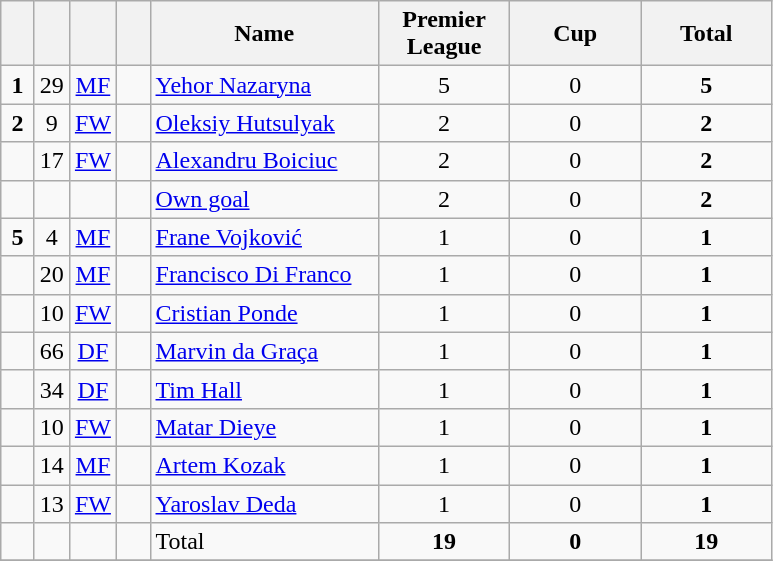<table class="wikitable" style="text-align:center">
<tr>
<th width=15></th>
<th width=15></th>
<th width=15></th>
<th width=15></th>
<th width=145>Name</th>
<th width=80><strong>Premier League</strong></th>
<th width=80><strong>Cup</strong></th>
<th width=80>Total</th>
</tr>
<tr>
<td><strong>1</strong></td>
<td>29</td>
<td><a href='#'>MF</a></td>
<td></td>
<td align=left><a href='#'>Yehor Nazaryna</a></td>
<td>5</td>
<td>0</td>
<td><strong>5</strong></td>
</tr>
<tr>
<td><strong>2</strong></td>
<td>9</td>
<td><a href='#'>FW</a></td>
<td></td>
<td align=left><a href='#'>Oleksiy Hutsulyak</a></td>
<td>2</td>
<td>0</td>
<td><strong>2</strong></td>
</tr>
<tr>
<td></td>
<td>17</td>
<td><a href='#'>FW</a></td>
<td></td>
<td align=left><a href='#'>Alexandru Boiciuc</a></td>
<td>2</td>
<td>0</td>
<td><strong>2</strong></td>
</tr>
<tr>
<td></td>
<td></td>
<td></td>
<td></td>
<td align=left><a href='#'>Own goal</a></td>
<td>2</td>
<td>0</td>
<td><strong>2</strong></td>
</tr>
<tr>
<td><strong>5</strong></td>
<td>4</td>
<td><a href='#'>MF</a></td>
<td></td>
<td align=left><a href='#'>Frane Vojković</a></td>
<td>1</td>
<td>0</td>
<td><strong>1</strong></td>
</tr>
<tr>
<td></td>
<td>20</td>
<td><a href='#'>MF</a></td>
<td></td>
<td align=left><a href='#'>Francisco Di Franco</a></td>
<td>1</td>
<td>0</td>
<td><strong>1</strong></td>
</tr>
<tr>
<td></td>
<td>10</td>
<td><a href='#'>FW</a></td>
<td></td>
<td align=left><a href='#'>Cristian Ponde</a></td>
<td>1</td>
<td>0</td>
<td><strong>1</strong></td>
</tr>
<tr>
<td></td>
<td>66</td>
<td><a href='#'>DF</a></td>
<td></td>
<td align=left><a href='#'>Marvin da Graça</a></td>
<td>1</td>
<td>0</td>
<td><strong>1</strong></td>
</tr>
<tr>
<td></td>
<td>34</td>
<td><a href='#'>DF</a></td>
<td></td>
<td align=left><a href='#'>Tim Hall</a></td>
<td>1</td>
<td>0</td>
<td><strong>1</strong></td>
</tr>
<tr>
<td></td>
<td>10</td>
<td><a href='#'>FW</a></td>
<td></td>
<td align=left><a href='#'>Matar Dieye</a></td>
<td>1</td>
<td>0</td>
<td><strong>1</strong></td>
</tr>
<tr>
<td></td>
<td>14</td>
<td><a href='#'>MF</a></td>
<td></td>
<td align=left><a href='#'>Artem Kozak</a></td>
<td>1</td>
<td>0</td>
<td><strong>1</strong></td>
</tr>
<tr>
<td></td>
<td>13</td>
<td><a href='#'>FW</a></td>
<td></td>
<td align=left><a href='#'>Yaroslav Deda</a></td>
<td>1</td>
<td>0</td>
<td><strong>1</strong></td>
</tr>
<tr>
<td></td>
<td></td>
<td></td>
<td></td>
<td align=left>Total</td>
<td><strong>19</strong></td>
<td><strong>0</strong></td>
<td><strong>19</strong></td>
</tr>
<tr>
</tr>
</table>
